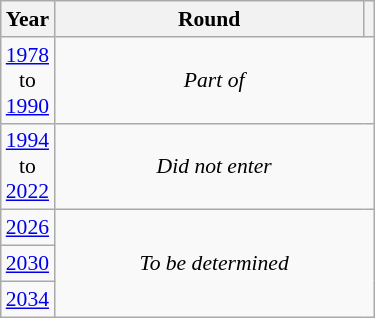<table class="wikitable" style="text-align: center; font-size:90%">
<tr>
<th>Year</th>
<th style="width:200px">Round</th>
<th></th>
</tr>
<tr>
<td><a href='#'>1978</a><br>to<br><a href='#'>1990</a></td>
<td colspan="2"><em>Part of </em></td>
</tr>
<tr>
<td><a href='#'>1994</a><br>to<br><a href='#'>2022</a></td>
<td colspan="2"><em>Did not enter</em></td>
</tr>
<tr>
<td><a href='#'>2026</a></td>
<td colspan="2" rowspan="3"><em>To be determined</em></td>
</tr>
<tr>
<td><a href='#'>2030</a></td>
</tr>
<tr>
<td><a href='#'>2034</a></td>
</tr>
</table>
